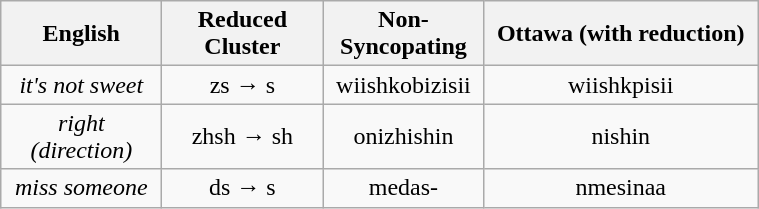<table class="wikitable" style="text-align: center;">
<tr>
<th width = "100"><strong>English</strong></th>
<th width = "100"><strong>Reduced Cluster</strong></th>
<th width = "100"><strong> Non-Syncopating</strong></th>
<th width = "175"><strong>Ottawa (with reduction)</strong></th>
</tr>
<tr>
<td><em>it's not sweet</em></td>
<td>zs → s</td>
<td>wiishkobizisii</td>
<td>wiishkpisii</td>
</tr>
<tr>
<td><em>right (direction)</em></td>
<td>zhsh → sh</td>
<td>onizhishin</td>
<td>nishin</td>
</tr>
<tr>
<td><em>miss someone</em></td>
<td>ds → s</td>
<td>medas-</td>
<td>nmesinaa</td>
</tr>
</table>
